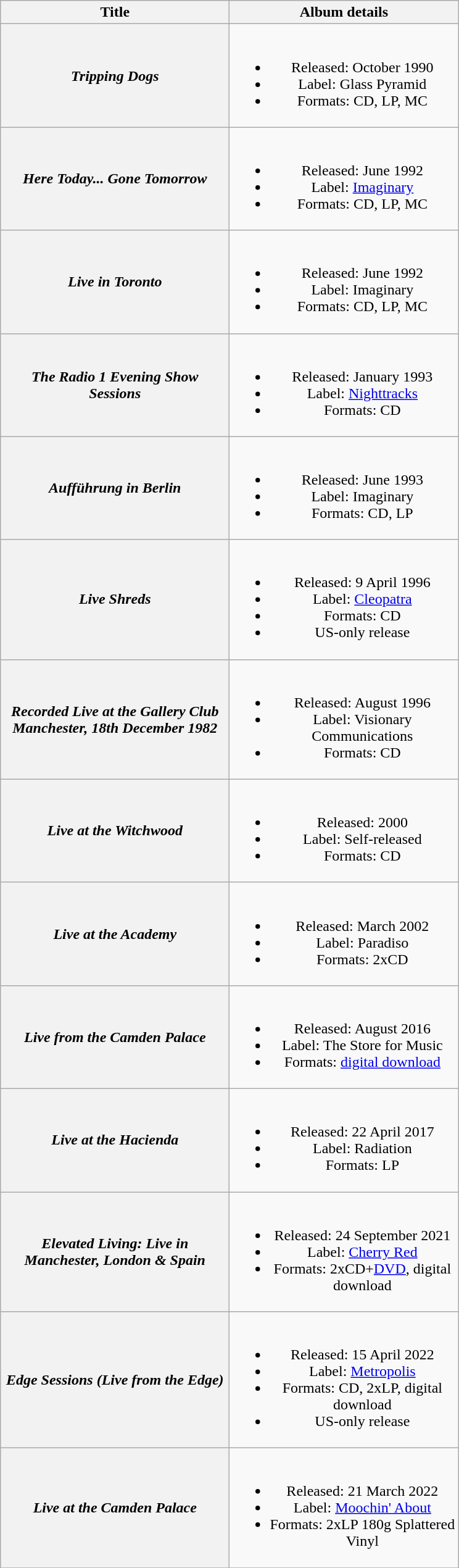<table class="wikitable plainrowheaders" style="text-align:center;">
<tr>
<th scope="col" style="width:15em;">Title</th>
<th scope="col" style="width:15em;">Album details</th>
</tr>
<tr>
<th scope="row"><em>Tripping Dogs</em></th>
<td><br><ul><li>Released: October 1990</li><li>Label: Glass Pyramid</li><li>Formats: CD, LP, MC</li></ul></td>
</tr>
<tr>
<th scope="row"><em>Here Today... Gone Tomorrow</em></th>
<td><br><ul><li>Released: June 1992</li><li>Label: <a href='#'>Imaginary</a></li><li>Formats: CD, LP, MC</li></ul></td>
</tr>
<tr>
<th scope="row"><em>Live in Toronto</em></th>
<td><br><ul><li>Released: June 1992</li><li>Label: Imaginary</li><li>Formats: CD, LP, MC</li></ul></td>
</tr>
<tr>
<th scope="row"><em>The Radio 1 Evening Show Sessions</em></th>
<td><br><ul><li>Released: January 1993</li><li>Label: <a href='#'>Nighttracks</a></li><li>Formats: CD</li></ul></td>
</tr>
<tr>
<th scope="row"><em>Aufführung in Berlin</em></th>
<td><br><ul><li>Released: June 1993</li><li>Label: Imaginary</li><li>Formats: CD, LP</li></ul></td>
</tr>
<tr>
<th scope="row"><em>Live Shreds</em></th>
<td><br><ul><li>Released: 9 April 1996</li><li>Label: <a href='#'>Cleopatra</a></li><li>Formats: CD</li><li>US-only release</li></ul></td>
</tr>
<tr>
<th scope="row"><em>Recorded Live at the Gallery Club Manchester, 18th December 1982</em></th>
<td><br><ul><li>Released: August 1996</li><li>Label: Visionary Communications</li><li>Formats: CD</li></ul></td>
</tr>
<tr>
<th scope="row"><em>Live at the Witchwood</em></th>
<td><br><ul><li>Released: 2000</li><li>Label: Self-released</li><li>Formats: CD</li></ul></td>
</tr>
<tr>
<th scope="row"><em>Live at the Academy</em></th>
<td><br><ul><li>Released: March 2002</li><li>Label: Paradiso</li><li>Formats: 2xCD</li></ul></td>
</tr>
<tr>
<th scope="row"><em>Live from the Camden Palace</em></th>
<td><br><ul><li>Released: August 2016</li><li>Label: The Store for Music</li><li>Formats: <a href='#'>digital download</a></li></ul></td>
</tr>
<tr>
<th scope="row"><em>Live at the Hacienda</em></th>
<td><br><ul><li>Released: 22 April 2017</li><li>Label: Radiation</li><li>Formats: LP</li></ul></td>
</tr>
<tr>
<th scope="row"><em>Elevated Living: Live in Manchester, London & Spain</em></th>
<td><br><ul><li>Released: 24 September 2021</li><li>Label: <a href='#'>Cherry Red</a></li><li>Formats: 2xCD+<a href='#'>DVD</a>, digital download</li></ul></td>
</tr>
<tr>
<th scope="row"><em>Edge Sessions (Live from the Edge)</em></th>
<td><br><ul><li>Released: 15 April 2022</li><li>Label: <a href='#'>Metropolis</a></li><li>Formats: CD, 2xLP, digital download</li><li>US-only release</li></ul></td>
</tr>
<tr>
<th scope="row"><em>Live at the Camden Palace</em></th>
<td><br><ul><li>Released: 21 March 2022</li><li>Label: <a href='#'>Moochin' About</a></li><li>Formats: 2xLP 180g Splattered Vinyl</li></ul></td>
</tr>
<tr>
</tr>
</table>
